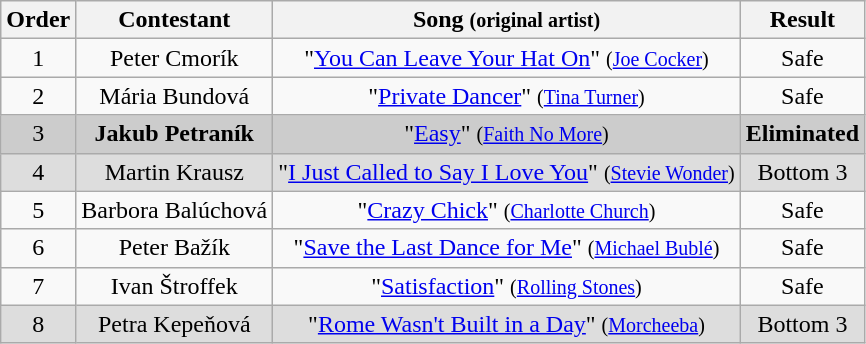<table class="wikitable plainrowheaders" style="text-align:center;">
<tr>
<th scope="col">Order</th>
<th scope="col">Contestant</th>
<th scope="col">Song <small>(original artist)</small></th>
<th scope="col">Result</th>
</tr>
<tr>
<td>1</td>
<td>Peter Cmorík</td>
<td>"<a href='#'>You Can Leave Your Hat On</a>" <small>(<a href='#'>Joe Cocker</a>)</small></td>
<td>Safe</td>
</tr>
<tr>
<td>2</td>
<td>Mária Bundová</td>
<td>"<a href='#'>Private Dancer</a>" <small>(<a href='#'>Tina Turner</a>)</small></td>
<td>Safe</td>
</tr>
<tr style="background:#ccc;">
<td>3</td>
<td><strong>Jakub Petraník</strong></td>
<td>"<a href='#'>Easy</a>" <small>(<a href='#'>Faith No More</a>)</small></td>
<td><strong>Eliminated</strong></td>
</tr>
<tr style="background:#ddd;">
<td>4</td>
<td>Martin Krausz</td>
<td>"<a href='#'>I Just Called to Say I Love You</a>" <small>(<a href='#'>Stevie Wonder</a>)</small></td>
<td>Bottom 3</td>
</tr>
<tr>
<td>5</td>
<td>Barbora Balúchová</td>
<td>"<a href='#'>Crazy Chick</a>" <small>(<a href='#'>Charlotte Church</a>)</small></td>
<td>Safe</td>
</tr>
<tr>
<td>6</td>
<td>Peter Bažík</td>
<td>"<a href='#'>Save the Last Dance for Me</a>" <small>(<a href='#'>Michael Bublé</a>)</small></td>
<td>Safe</td>
</tr>
<tr>
<td>7</td>
<td>Ivan Štroffek</td>
<td>"<a href='#'>Satisfaction</a>" <small>(<a href='#'>Rolling Stones</a>)</small></td>
<td>Safe</td>
</tr>
<tr style="background:#ddd;">
<td>8</td>
<td>Petra Kepeňová</td>
<td>"<a href='#'>Rome Wasn't Built in a Day</a>" <small>(<a href='#'>Morcheeba</a>)</small></td>
<td>Bottom 3</td>
</tr>
</table>
